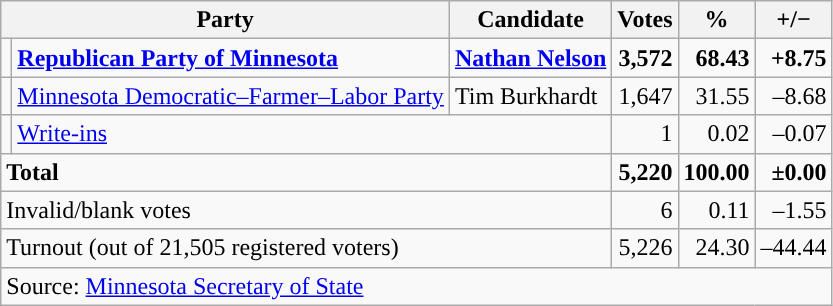<table class="wikitable">
<tr>
<th colspan="2">Party</th>
<th>Candidate</th>
<th>Votes</th>
<th>%</th>
<th>+/−</th>
</tr>
<tr>
<td style="background-color:"></td>
<td><strong><a href='#'>Republican Party of Minnesota</a></strong></td>
<td><strong><a href='#'>Nathan Nelson</a></strong></td>
<td style="font-weight:bold" align="right">3,572</td>
<td style="font-weight:bold" align="right">68.43</td>
<td style="font-weight:bold" align="right">+8.75</td>
</tr>
<tr>
<td style="background-color:"></td>
<td><a href='#'>Minnesota Democratic–Farmer–Labor Party</a></td>
<td>Tim Burkhardt</td>
<td align="right">1,647</td>
<td align="right">31.55</td>
<td align="right">–8.68</td>
</tr>
<tr>
<td style="background-color:"></td>
<td colspan="2"><a href='#'>Write-ins</a></td>
<td align="right">1</td>
<td align="right">0.02</td>
<td align="right">–0.07</td>
</tr>
<tr>
<td colspan="3"><strong>Total</strong></td>
<td style="font-weight:bold" align="right">5,220</td>
<td style="font-weight:bold" align="right">100.00</td>
<td style="font-weight:bold" align="right">±0.00</td>
</tr>
<tr>
<td colspan="3">Invalid/blank votes</td>
<td align="right">6</td>
<td align="right">0.11</td>
<td align="right">–1.55</td>
</tr>
<tr>
<td colspan="3">Turnout (out of 21,505 registered voters)</td>
<td align="right">5,226</td>
<td align="right">24.30</td>
<td align="right">–44.44</td>
</tr>
<tr>
<td colspan="6">Source: <a href='#'>Minnesota Secretary of State</a></td>
</tr>
</table>
